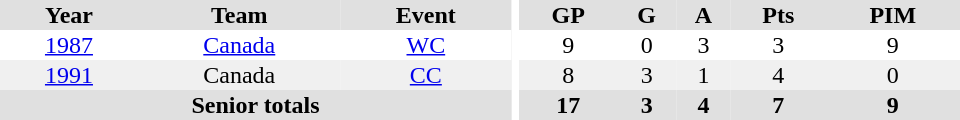<table border="0" cellpadding="1" cellspacing="0" ID="Table3" style="text-align:center; width:40em">
<tr bgcolor="#e0e0e0">
<th>Year</th>
<th>Team</th>
<th>Event</th>
<th rowspan="102" bgcolor="#ffffff"></th>
<th>GP</th>
<th>G</th>
<th>A</th>
<th>Pts</th>
<th>PIM</th>
</tr>
<tr>
<td><a href='#'>1987</a></td>
<td><a href='#'>Canada</a></td>
<td><a href='#'>WC</a></td>
<td>9</td>
<td>0</td>
<td>3</td>
<td>3</td>
<td>9</td>
</tr>
<tr bgcolor="#f0f0f0">
<td><a href='#'>1991</a></td>
<td>Canada</td>
<td><a href='#'>CC</a></td>
<td>8</td>
<td>3</td>
<td>1</td>
<td>4</td>
<td>0</td>
</tr>
<tr bgcolor="#e0e0e0">
<th colspan=3>Senior totals</th>
<th>17</th>
<th>3</th>
<th>4</th>
<th>7</th>
<th>9</th>
</tr>
</table>
